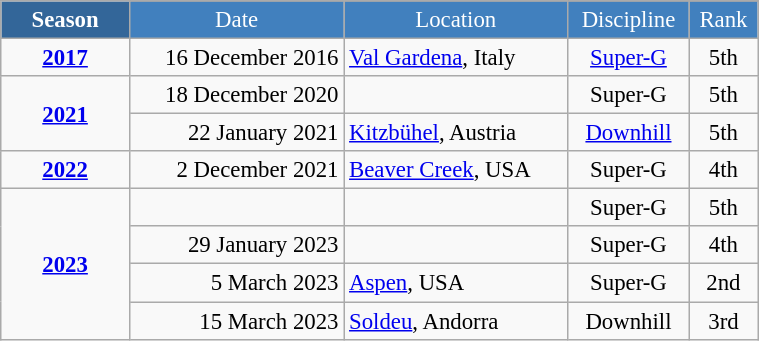<table class="wikitable" style="font-size:95%; text-align:center; border:grey solid 1px; border-collapse:collapse;" width="40%">
<tr style="background-color:#369; color:white;">
<td rowspan="2" colspan="1" width="17%"><strong>Season</strong></td>
</tr>
<tr style="background-color:#4180be; color:white;">
<td>Date</td>
<td>Location</td>
<td>Discipline</td>
<td>Rank</td>
</tr>
<tr>
<td><strong><a href='#'>2017</a></strong></td>
<td align=right>16 December 2016</td>
<td align=left> <a href='#'>Val Gardena</a>, Italy</td>
<td><a href='#'>Super-G</a></td>
<td>5th</td>
</tr>
<tr>
<td rowspan=2><strong><a href='#'>2021</a></strong></td>
<td align=right>18 December 2020</td>
<td align=left></td>
<td>Super-G</td>
<td>5th</td>
</tr>
<tr>
<td align=right>22 January 2021</td>
<td align=left> <a href='#'>Kitzbühel</a>, Austria</td>
<td><a href='#'>Downhill</a></td>
<td>5th</td>
</tr>
<tr>
<td><strong><a href='#'>2022</a></strong></td>
<td align=right>2 December 2021</td>
<td align=left> <a href='#'>Beaver Creek</a>, USA</td>
<td>Super-G</td>
<td>4th</td>
</tr>
<tr>
<td rowspan=4><strong><a href='#'>2023</a></strong></td>
<td align=right></td>
<td align=left></td>
<td>Super-G</td>
<td>5th</td>
</tr>
<tr>
<td align=right>29 January 2023</td>
<td align=left></td>
<td>Super-G</td>
<td>4th</td>
</tr>
<tr>
<td align=right>5 March 2023</td>
<td align=left> <a href='#'>Aspen</a>, USA</td>
<td>Super-G</td>
<td>2nd</td>
</tr>
<tr>
<td align=right>15 March 2023</td>
<td align=left> <a href='#'>Soldeu</a>, Andorra</td>
<td>Downhill</td>
<td>3rd</td>
</tr>
</table>
